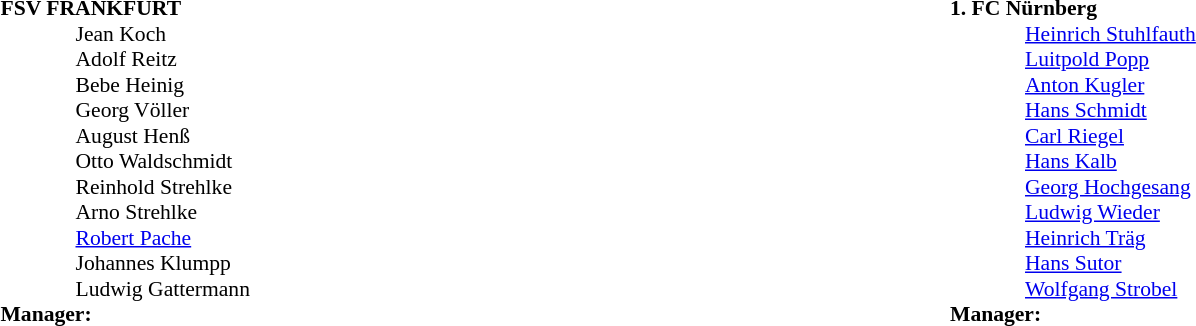<table width="100%">
<tr>
<td valign="top" width="50%"><br><table style="font-size: 90%" cellspacing="0" cellpadding="0">
<tr>
<td colspan="4"><strong>FSV FRANKFURT</strong></td>
</tr>
<tr>
<th width="25"></th>
<th width="25"></th>
</tr>
<tr>
<td></td>
<td><strong></strong></td>
<td> Jean Koch</td>
</tr>
<tr>
<td></td>
<td><strong></strong></td>
<td> Adolf Reitz</td>
</tr>
<tr>
<td></td>
<td><strong></strong></td>
<td> Bebe Heinig</td>
</tr>
<tr>
<td></td>
<td><strong></strong></td>
<td> Georg Völler</td>
</tr>
<tr>
<td></td>
<td><strong></strong></td>
<td> August Henß</td>
</tr>
<tr>
<td></td>
<td><strong></strong></td>
<td> Otto Waldschmidt</td>
</tr>
<tr>
<td></td>
<td><strong></strong></td>
<td> Reinhold Strehlke</td>
</tr>
<tr>
<td></td>
<td><strong></strong></td>
<td> Arno Strehlke</td>
</tr>
<tr>
<td></td>
<td><strong></strong></td>
<td> <a href='#'>Robert Pache</a></td>
</tr>
<tr>
<td></td>
<td><strong></strong></td>
<td> Johannes Klumpp</td>
</tr>
<tr>
<td></td>
<td><strong></strong></td>
<td> Ludwig Gattermann</td>
</tr>
<tr>
<td colspan=4><strong>Manager:</strong></td>
</tr>
<tr>
<td colspan="4"></td>
</tr>
</table>
</td>
<td valign="top"></td>
<td valign="top" width="50%"><br><table style="font-size: 90%" cellspacing="0" cellpadding="0">
<tr>
<td colspan="4"><strong>1. FC Nürnberg</strong></td>
</tr>
<tr>
<th width="25"></th>
<th width="25"></th>
</tr>
<tr>
<td></td>
<td><strong></strong></td>
<td> <a href='#'>Heinrich Stuhlfauth</a></td>
</tr>
<tr>
<td></td>
<td><strong></strong></td>
<td> <a href='#'>Luitpold Popp</a></td>
</tr>
<tr>
<td></td>
<td><strong></strong></td>
<td> <a href='#'>Anton Kugler</a></td>
</tr>
<tr>
<td></td>
<td><strong></strong></td>
<td> <a href='#'>Hans Schmidt</a></td>
</tr>
<tr>
<td></td>
<td><strong></strong></td>
<td> <a href='#'>Carl Riegel</a></td>
</tr>
<tr>
<td></td>
<td><strong></strong></td>
<td> <a href='#'>Hans Kalb</a></td>
</tr>
<tr>
<td></td>
<td><strong></strong></td>
<td> <a href='#'>Georg Hochgesang</a></td>
</tr>
<tr>
<td></td>
<td><strong></strong></td>
<td> <a href='#'>Ludwig Wieder</a></td>
</tr>
<tr>
<td></td>
<td><strong></strong></td>
<td> <a href='#'>Heinrich Träg</a></td>
</tr>
<tr>
<td></td>
<td><strong></strong></td>
<td> <a href='#'>Hans Sutor</a></td>
</tr>
<tr>
<td></td>
<td><strong></strong></td>
<td> <a href='#'>Wolfgang Strobel</a></td>
</tr>
<tr>
<td colspan=4><strong>Manager:</strong></td>
</tr>
<tr>
<td colspan="4"></td>
</tr>
</table>
</td>
</tr>
</table>
